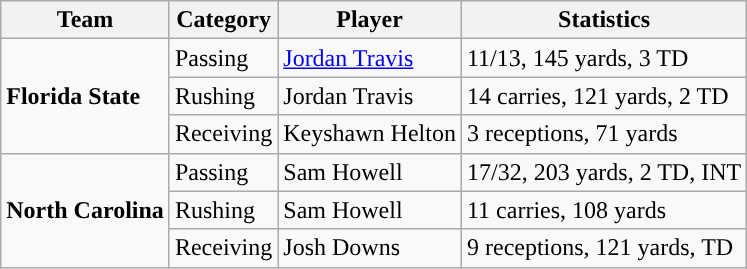<table class="wikitable" style="float: left;">
<tr>
<th>Team</th>
<th>Category</th>
<th>Player</th>
<th>Statistics</th>
</tr>
<tr>
<td rowspan=3><strong>Florida State</strong></td>
<td>Passing</td>
<td><a href='#'>Jordan Travis</a></td>
<td>11/13, 145 yards, 3 TD</td>
</tr>
<tr>
<td>Rushing</td>
<td>Jordan Travis</td>
<td>14 carries, 121 yards, 2 TD</td>
</tr>
<tr>
<td>Receiving</td>
<td>Keyshawn Helton</td>
<td>3 receptions, 71 yards</td>
</tr>
<tr>
<td rowspan=3><strong>North Carolina</strong></td>
<td>Passing</td>
<td>Sam Howell</td>
<td>17/32, 203 yards, 2 TD, INT</td>
</tr>
<tr>
<td>Rushing</td>
<td>Sam Howell</td>
<td>11 carries, 108 yards</td>
</tr>
<tr>
<td>Receiving</td>
<td>Josh Downs</td>
<td>9 receptions, 121 yards, TD</td>
</tr>
</table>
